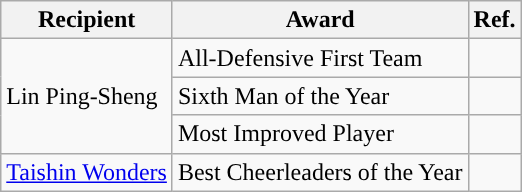<table class="wikitable">
<tr>
<th>Recipient</th>
<th>Award</th>
<th>Ref.</th>
</tr>
<tr>
<td rowspan=3>Lin Ping-Sheng</td>
<td>All-Defensive First Team</td>
<td></td>
</tr>
<tr>
<td>Sixth Man of the Year</td>
<td></td>
</tr>
<tr>
<td>Most Improved Player</td>
<td></td>
</tr>
<tr>
<td><a href='#'>Taishin Wonders</a></td>
<td>Best Cheerleaders of the Year</td>
<td></td>
</tr>
</table>
